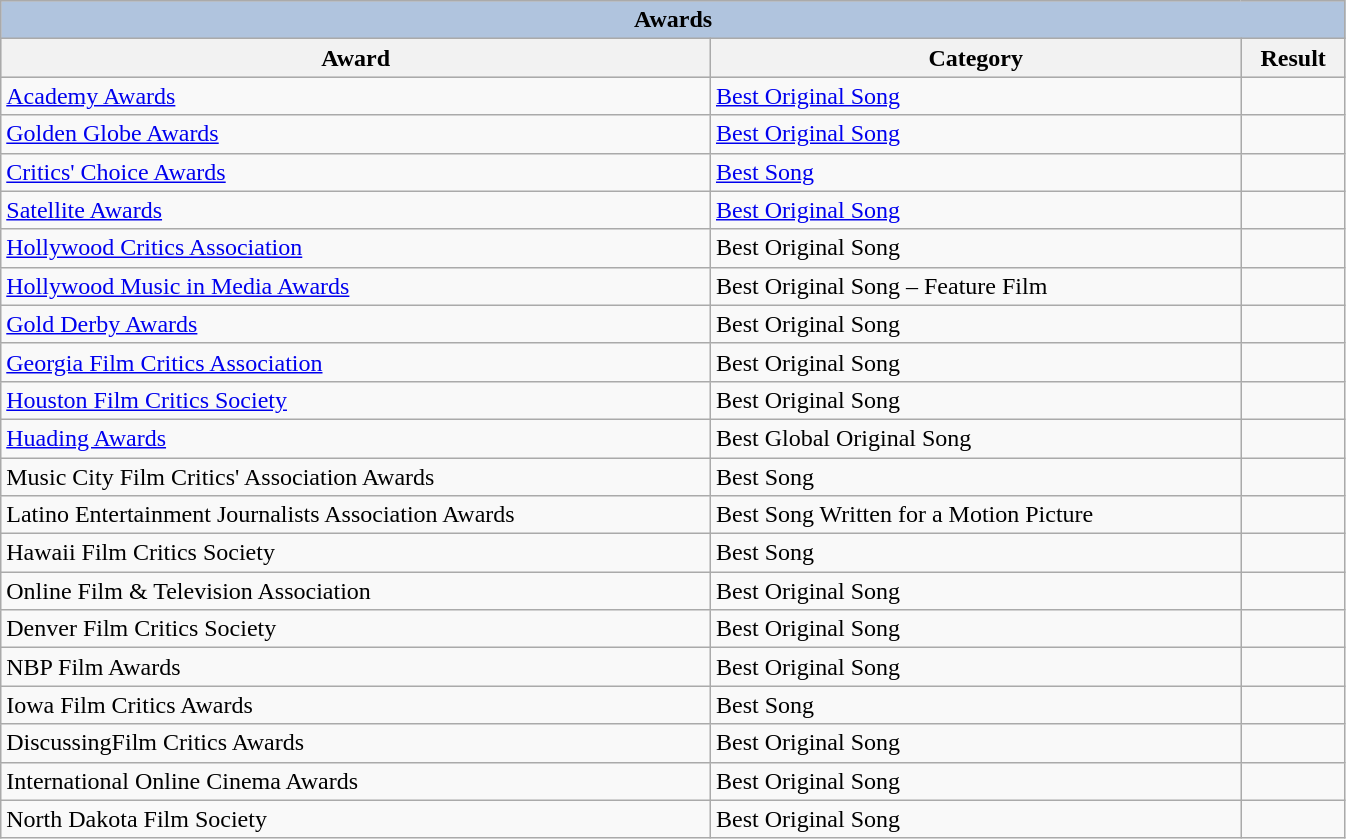<table class="wikitable" style="width:71%;">
<tr style="background:#ccc; text-align:center;">
<th colspan="4" style="background: LightSteelBlue;">Awards</th>
</tr>
<tr style="background:#ccc; text-align:center;">
<th>Award</th>
<th>Category</th>
<th>Result</th>
</tr>
<tr>
<td><a href='#'>Academy Awards</a></td>
<td><a href='#'>Best Original Song</a></td>
<td></td>
</tr>
<tr>
<td><a href='#'>Golden Globe Awards</a></td>
<td><a href='#'>Best Original Song</a></td>
<td></td>
</tr>
<tr>
<td><a href='#'>Critics' Choice Awards</a></td>
<td><a href='#'>Best Song</a></td>
<td></td>
</tr>
<tr>
<td><a href='#'>Satellite Awards</a></td>
<td><a href='#'>Best Original Song</a></td>
<td></td>
</tr>
<tr>
<td><a href='#'>Hollywood Critics Association</a></td>
<td>Best Original Song</td>
<td></td>
</tr>
<tr>
<td><a href='#'>Hollywood Music in Media Awards</a></td>
<td>Best Original Song – Feature Film</td>
<td></td>
</tr>
<tr>
<td><a href='#'>Gold Derby Awards</a></td>
<td>Best Original Song</td>
<td></td>
</tr>
<tr>
<td><a href='#'>Georgia Film Critics Association</a></td>
<td>Best Original Song</td>
<td></td>
</tr>
<tr>
<td><a href='#'>Houston Film Critics Society</a></td>
<td>Best Original Song</td>
<td></td>
</tr>
<tr>
<td><a href='#'>Huading Awards</a></td>
<td>Best Global Original Song</td>
<td></td>
</tr>
<tr>
<td>Music City Film Critics' Association Awards</td>
<td>Best Song</td>
<td></td>
</tr>
<tr>
<td>Latino Entertainment Journalists Association Awards</td>
<td>Best Song Written for a Motion Picture</td>
<td></td>
</tr>
<tr>
<td>Hawaii Film Critics Society</td>
<td>Best Song</td>
<td></td>
</tr>
<tr>
<td>Online Film & Television Association</td>
<td>Best Original Song</td>
<td></td>
</tr>
<tr>
<td>Denver Film Critics Society</td>
<td>Best Original Song</td>
<td></td>
</tr>
<tr>
<td>NBP Film Awards</td>
<td>Best Original Song</td>
<td></td>
</tr>
<tr>
<td>Iowa Film Critics Awards</td>
<td>Best Song</td>
<td></td>
</tr>
<tr>
<td>DiscussingFilm Critics Awards</td>
<td>Best Original Song</td>
<td></td>
</tr>
<tr>
<td>International Online Cinema Awards</td>
<td>Best Original Song</td>
<td></td>
</tr>
<tr>
<td>North Dakota Film Society</td>
<td>Best Original Song</td>
<td></td>
</tr>
</table>
